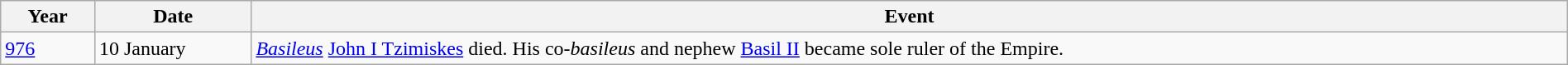<table class="wikitable" width="100%">
<tr>
<th style="width:6%">Year</th>
<th style="width:10%">Date</th>
<th>Event</th>
</tr>
<tr>
<td><a href='#'>976</a></td>
<td>10 January</td>
<td><em><a href='#'>Basileus</a></em> <a href='#'>John I Tzimiskes</a> died.  His co-<em>basileus</em> and nephew <a href='#'>Basil II</a> became sole ruler of the Empire.</td>
</tr>
</table>
